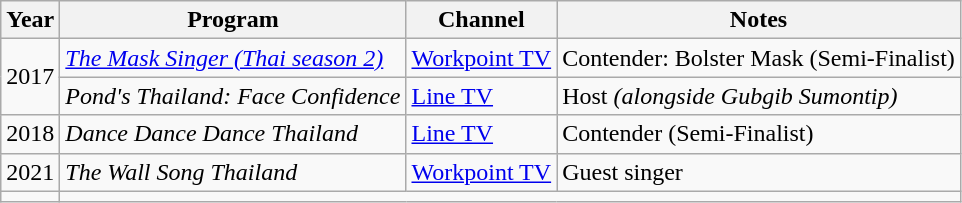<table class="wikitable">
<tr>
<th>Year</th>
<th>Program</th>
<th>Channel</th>
<th>Notes</th>
</tr>
<tr>
<td rowspan = "2">2017</td>
<td><em><a href='#'>The Mask Singer (Thai season 2)</a></em></td>
<td><a href='#'>Workpoint TV</a></td>
<td>Contender: Bolster Mask (Semi-Finalist)</td>
</tr>
<tr>
<td><em>Pond's Thailand: Face Confidence</em></td>
<td><a href='#'>Line TV</a></td>
<td>Host <em>(alongside Gubgib Sumontip)</em></td>
</tr>
<tr>
<td>2018</td>
<td><em>Dance Dance Dance Thailand</em></td>
<td><a href='#'>Line TV</a></td>
<td>Contender (Semi-Finalist)</td>
</tr>
<tr>
<td>2021</td>
<td><em>The Wall Song Thailand</em></td>
<td><a href='#'>Workpoint TV</a></td>
<td>Guest singer</td>
</tr>
<tr>
<td></td>
</tr>
</table>
